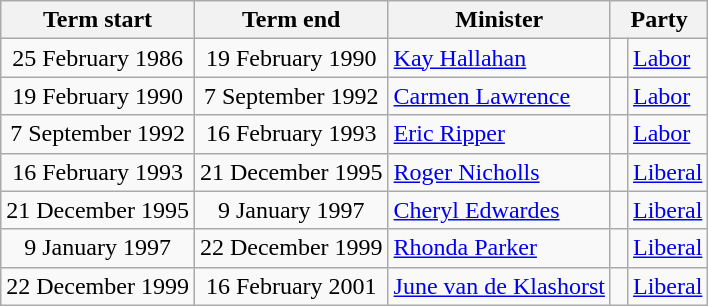<table class="wikitable">
<tr>
<th>Term start</th>
<th>Term end</th>
<th>Minister</th>
<th colspan="2">Party</th>
</tr>
<tr>
<td align=center>25 February 1986</td>
<td align=center>19 February 1990</td>
<td><a href='#'>Kay Hallahan</a></td>
<td> </td>
<td><a href='#'>Labor</a></td>
</tr>
<tr>
<td align=center>19 February 1990</td>
<td align=center>7 September 1992</td>
<td><a href='#'>Carmen Lawrence</a></td>
<td> </td>
<td><a href='#'>Labor</a></td>
</tr>
<tr>
<td align=center>7 September 1992</td>
<td align=center>16 February 1993</td>
<td><a href='#'>Eric Ripper</a></td>
<td> </td>
<td><a href='#'>Labor</a></td>
</tr>
<tr>
<td align=center>16 February 1993</td>
<td align=center>21 December 1995</td>
<td><a href='#'>Roger Nicholls</a></td>
<td> </td>
<td><a href='#'>Liberal</a></td>
</tr>
<tr>
<td align=center>21 December 1995</td>
<td align=center>9 January 1997</td>
<td><a href='#'>Cheryl Edwardes</a></td>
<td> </td>
<td><a href='#'>Liberal</a></td>
</tr>
<tr>
<td align=center>9 January 1997</td>
<td align=center>22 December 1999</td>
<td><a href='#'>Rhonda Parker</a></td>
<td> </td>
<td><a href='#'>Liberal</a></td>
</tr>
<tr>
<td align=center>22 December 1999</td>
<td align=center>16 February 2001</td>
<td><a href='#'>June van de Klashorst</a></td>
<td> </td>
<td><a href='#'>Liberal</a></td>
</tr>
</table>
